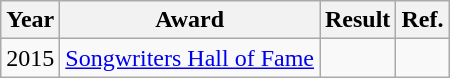<table class="wikitable plainrowheaders">
<tr>
<th>Year</th>
<th>Award</th>
<th>Result</th>
<th>Ref.</th>
</tr>
<tr>
<td>2015</td>
<td><a href='#'>Songwriters Hall of Fame</a></td>
<td></td>
<td align="center"></td>
</tr>
</table>
